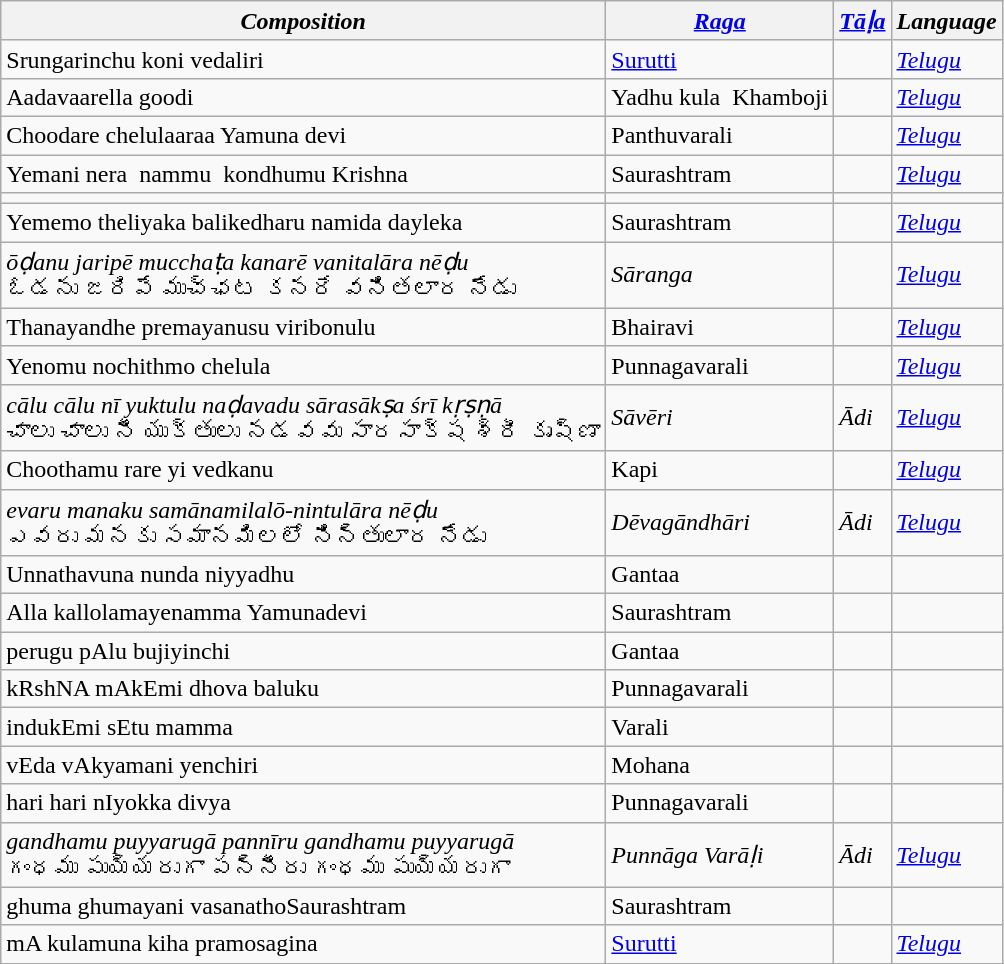<table class="wikitable">
<tr>
<th><em>Composition</em></th>
<th><em><a href='#'>Raga</a></em></th>
<th><em><a href='#'>Tāḷa</a></em></th>
<th><em>Language</em></th>
</tr>
<tr>
<td>Srungarinchu koni vedaliri</td>
<td><a href='#'>Surutti</a></td>
<td></td>
<td><em><a href='#'>Telugu</a></em></td>
</tr>
<tr>
<td>Aadavaarella goodi</td>
<td>Yadhu kula  Khamboji</td>
<td></td>
<td><em><a href='#'>Telugu</a></em></td>
</tr>
<tr>
<td>Choodare chelulaaraa Yamuna devi</td>
<td>Panthuvarali</td>
<td></td>
<td><em><a href='#'>Telugu</a></em></td>
</tr>
<tr>
<td>Yemani nera  nammu  kondhumu Krishna</td>
<td>Saurashtram</td>
<td></td>
<td><em><a href='#'>Telugu</a></em></td>
</tr>
<tr>
<td></td>
<td></td>
<td></td>
<td></td>
</tr>
<tr>
<td>Yememo theliyaka balikedharu namida dayleka</td>
<td>Saurashtram</td>
<td></td>
<td><em><a href='#'>Telugu</a></em></td>
</tr>
<tr>
<td><em>ōḍanu jaripē mucchaṭa kanarē vanitalāra nēḍu</em> <br>ఓడను జరిపే ముచ్ఛట  కనరే వనితలార నేడు</td>
<td><em>Sāranga</em></td>
<td></td>
<td><em><a href='#'>Telugu</a></em></td>
</tr>
<tr>
<td>Thanayandhe premayanusu viribonulu</td>
<td>Bhairavi</td>
<td></td>
<td><em><a href='#'>Telugu</a></em></td>
</tr>
<tr>
<td>Yenomu nochithmo chelula</td>
<td>Punnagavarali</td>
<td></td>
<td><em><a href='#'>Telugu</a></em></td>
</tr>
<tr>
<td><em>cālu cālu nī yuktulu naḍavadu sārasākṣa śrī kṛṣṇā</em> <br>చాలు చాలు నీ యుక్తులు నడవవు సారసాక్ష శ్రీ కృష్ణా</td>
<td><em>Sāvēri</em></td>
<td><em>Ādi</em></td>
<td><em><a href='#'>Telugu</a></em></td>
</tr>
<tr>
<td>Choothamu rare yi vedkanu</td>
<td>Kapi</td>
<td></td>
<td><em><a href='#'>Telugu</a></em></td>
</tr>
<tr>
<td><em>evaru manaku samānamilalō-nintulāra nēḍu</em> <br>ఎవరు మనకు సమానమిలలో నిన్తులార నేడు</td>
<td><em>Dēvagāndhāri</em></td>
<td><em>Ādi</em></td>
<td><em><a href='#'>Telugu</a></em></td>
</tr>
<tr>
<td>Unnathavuna nunda niyyadhu</td>
<td>Gantaa</td>
<td></td>
<td></td>
</tr>
<tr>
<td>Alla kallolamayenamma Yamunadevi</td>
<td>Saurashtram</td>
<td></td>
<td></td>
</tr>
<tr>
<td>perugu pAlu bujiyinchi</td>
<td>Gantaa</td>
<td></td>
<td></td>
</tr>
<tr>
<td>kRshNA mAkEmi dhova baluku</td>
<td>Punnagavarali</td>
<td></td>
<td></td>
</tr>
<tr>
<td>indukEmi sEtu mamma</td>
<td>Varali</td>
<td></td>
<td></td>
</tr>
<tr>
<td>vEda vAkyamani yenchiri</td>
<td>Mohana</td>
<td></td>
<td></td>
</tr>
<tr>
<td>hari hari nIyokka divya</td>
<td>Punnagavarali</td>
<td></td>
<td></td>
</tr>
<tr>
<td><em>gandhamu puyyarugā pannīru gandhamu puyyarugā</em>  <br>గంధము పుయ్యరుగా పన్నీరు గంధము పుయ్యరుగా</td>
<td><em>Punnāga Varāḷi</em></td>
<td><em>Ādi</em></td>
<td><em><a href='#'>Telugu</a></em></td>
</tr>
<tr>
<td>ghuma ghumayani vasanathoSaurashtram</td>
<td>Saurashtram</td>
<td></td>
<td></td>
</tr>
<tr>
<td>mA kulamuna kiha pramosagina</td>
<td><a href='#'>Surutti</a></td>
<td></td>
<td><em><a href='#'>Telugu</a></em></td>
</tr>
<tr>
</tr>
</table>
